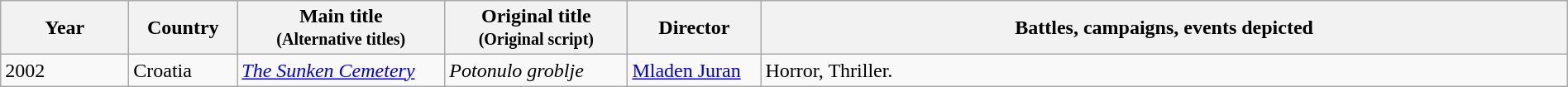<table class="wikitable sortable" style="width:100%;">
<tr>
<th class="unsortable">Year</th>
<th width= 80>Country</th>
<th width=160>Main title<br><small>(Alternative titles)</small></th>
<th width=140>Original title<br><small>(Original script)</small></th>
<th width=100>Director</th>
<th class="unsortable">Battles, campaigns, events depicted</th>
</tr>
<tr>
<td>2002</td>
<td>Croatia</td>
<td><em><a href='#'>The Sunken Cemetery</a></em></td>
<td><em>Potonulo groblje</em></td>
<td><a href='#'>Mladen Juran</a></td>
<td>Horror, Thriller.</td>
</tr>
</table>
